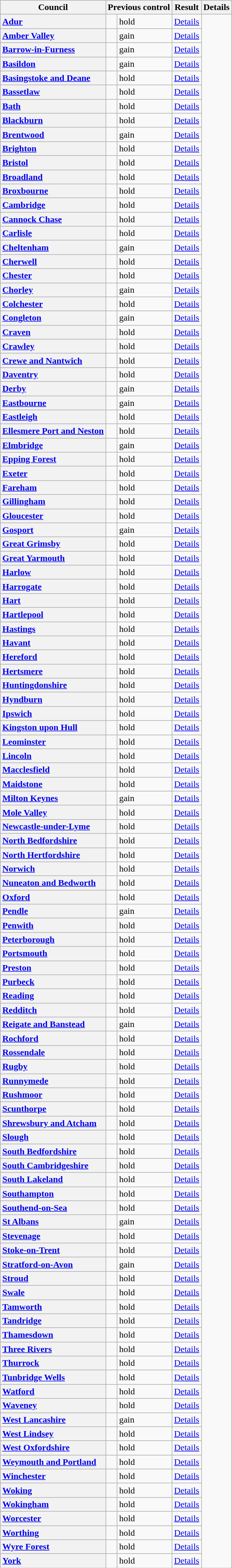<table class="wikitable sortable" border="1">
<tr>
<th scope="col">Council</th>
<th colspan=2>Previous control</th>
<th colspan=2>Result</th>
<th class="unsortable" scope="col">Details</th>
</tr>
<tr>
<th scope="row" style="text-align: left;"><a href='#'>Adur</a></th>
<td></td>
<td> hold</td>
<td><a href='#'>Details</a></td>
</tr>
<tr>
<th scope="row" style="text-align: left;"><a href='#'>Amber Valley</a></th>
<td></td>
<td> gain</td>
<td><a href='#'>Details</a></td>
</tr>
<tr>
<th scope="row" style="text-align: left;"><a href='#'>Barrow-in-Furness</a></th>
<td></td>
<td> gain</td>
<td><a href='#'>Details</a></td>
</tr>
<tr>
<th scope="row" style="text-align: left;"><a href='#'>Basildon</a></th>
<td></td>
<td> gain</td>
<td><a href='#'>Details</a></td>
</tr>
<tr>
<th scope="row" style="text-align: left;"><a href='#'>Basingstoke and Deane</a></th>
<td></td>
<td> hold</td>
<td><a href='#'>Details</a></td>
</tr>
<tr>
<th scope="row" style="text-align: left;"><a href='#'>Bassetlaw</a></th>
<td></td>
<td> hold</td>
<td><a href='#'>Details</a></td>
</tr>
<tr>
<th scope="row" style="text-align: left;"><a href='#'>Bath</a></th>
<td></td>
<td> hold</td>
<td><a href='#'>Details</a></td>
</tr>
<tr>
<th scope="row" style="text-align: left;"><a href='#'>Blackburn</a></th>
<td></td>
<td> hold</td>
<td><a href='#'>Details</a></td>
</tr>
<tr>
<th scope="row" style="text-align: left;"><a href='#'>Brentwood</a></th>
<td></td>
<td> gain</td>
<td><a href='#'>Details</a></td>
</tr>
<tr>
<th scope="row" style="text-align: left;"><a href='#'>Brighton</a></th>
<td></td>
<td> hold</td>
<td><a href='#'>Details</a></td>
</tr>
<tr>
<th scope="row" style="text-align: left;"><a href='#'>Bristol</a></th>
<td></td>
<td> hold</td>
<td><a href='#'>Details</a></td>
</tr>
<tr>
<th scope="row" style="text-align: left;"><a href='#'>Broadland</a></th>
<td></td>
<td> hold</td>
<td><a href='#'>Details</a></td>
</tr>
<tr>
<th scope="row" style="text-align: left;"><a href='#'>Broxbourne</a></th>
<td></td>
<td> hold</td>
<td><a href='#'>Details</a></td>
</tr>
<tr>
<th scope="row" style="text-align: left;"><a href='#'>Cambridge</a></th>
<td></td>
<td> hold</td>
<td><a href='#'>Details</a></td>
</tr>
<tr>
<th scope="row" style="text-align: left;"><a href='#'>Cannock Chase</a></th>
<td></td>
<td> hold</td>
<td><a href='#'>Details</a></td>
</tr>
<tr>
<th scope="row" style="text-align: left;"><a href='#'>Carlisle</a></th>
<td></td>
<td> hold</td>
<td><a href='#'>Details</a></td>
</tr>
<tr>
<th scope="row" style="text-align: left;"><a href='#'>Cheltenham</a></th>
<td></td>
<td> gain</td>
<td><a href='#'>Details</a></td>
</tr>
<tr>
<th scope="row" style="text-align: left;"><a href='#'>Cherwell</a></th>
<td></td>
<td> hold</td>
<td><a href='#'>Details</a></td>
</tr>
<tr>
<th scope="row" style="text-align: left;"><a href='#'>Chester</a></th>
<td></td>
<td> hold</td>
<td><a href='#'>Details</a></td>
</tr>
<tr>
<th scope="row" style="text-align: left;"><a href='#'>Chorley</a></th>
<td></td>
<td> gain</td>
<td><a href='#'>Details</a></td>
</tr>
<tr>
<th scope="row" style="text-align: left;"><a href='#'>Colchester</a></th>
<td></td>
<td> hold</td>
<td><a href='#'>Details</a></td>
</tr>
<tr>
<th scope="row" style="text-align: left;"><a href='#'>Congleton</a></th>
<td></td>
<td> gain</td>
<td><a href='#'>Details</a></td>
</tr>
<tr>
<th scope="row" style="text-align: left;"><a href='#'>Craven</a></th>
<td></td>
<td> hold</td>
<td><a href='#'>Details</a></td>
</tr>
<tr>
<th scope="row" style="text-align: left;"><a href='#'>Crawley</a></th>
<td></td>
<td> hold</td>
<td><a href='#'>Details</a></td>
</tr>
<tr>
<th scope="row" style="text-align: left;"><a href='#'>Crewe and Nantwich</a></th>
<td></td>
<td> hold</td>
<td><a href='#'>Details</a></td>
</tr>
<tr>
<th scope="row" style="text-align: left;"><a href='#'>Daventry</a></th>
<td></td>
<td> hold</td>
<td><a href='#'>Details</a></td>
</tr>
<tr>
<th scope="row" style="text-align: left;"><a href='#'>Derby</a></th>
<td></td>
<td> gain</td>
<td><a href='#'>Details</a></td>
</tr>
<tr>
<th scope="row" style="text-align: left;"><a href='#'>Eastbourne</a></th>
<td></td>
<td> gain</td>
<td><a href='#'>Details</a></td>
</tr>
<tr>
<th scope="row" style="text-align: left;"><a href='#'>Eastleigh</a></th>
<td></td>
<td> hold</td>
<td><a href='#'>Details</a></td>
</tr>
<tr>
<th scope="row" style="text-align: left;"><a href='#'>Ellesmere Port and Neston</a></th>
<td></td>
<td> hold</td>
<td><a href='#'>Details</a></td>
</tr>
<tr>
<th scope="row" style="text-align: left;"><a href='#'>Elmbridge</a></th>
<td></td>
<td> gain</td>
<td><a href='#'>Details</a></td>
</tr>
<tr>
<th scope="row" style="text-align: left;"><a href='#'>Epping Forest</a></th>
<td></td>
<td> hold</td>
<td><a href='#'>Details</a></td>
</tr>
<tr>
<th scope="row" style="text-align: left;"><a href='#'>Exeter</a></th>
<td></td>
<td> hold</td>
<td><a href='#'>Details</a></td>
</tr>
<tr>
<th scope="row" style="text-align: left;"><a href='#'>Fareham</a></th>
<td></td>
<td> hold</td>
<td><a href='#'>Details</a></td>
</tr>
<tr>
<th scope="row" style="text-align: left;"><a href='#'>Gillingham</a></th>
<td></td>
<td> hold</td>
<td><a href='#'>Details</a></td>
</tr>
<tr>
<th scope="row" style="text-align: left;"><a href='#'>Gloucester</a></th>
<td></td>
<td> hold</td>
<td><a href='#'>Details</a></td>
</tr>
<tr>
<th scope="row" style="text-align: left;"><a href='#'>Gosport</a></th>
<td></td>
<td> gain</td>
<td><a href='#'>Details</a></td>
</tr>
<tr>
<th scope="row" style="text-align: left;"><a href='#'>Great Grimsby</a></th>
<td></td>
<td> hold</td>
<td><a href='#'>Details</a></td>
</tr>
<tr>
<th scope="row" style="text-align: left;"><a href='#'>Great Yarmouth</a></th>
<td></td>
<td> hold</td>
<td><a href='#'>Details</a></td>
</tr>
<tr>
<th scope="row" style="text-align: left;"><a href='#'>Harlow</a></th>
<td></td>
<td> hold</td>
<td><a href='#'>Details</a></td>
</tr>
<tr>
<th scope="row" style="text-align: left;"><a href='#'>Harrogate</a></th>
<td></td>
<td> hold</td>
<td><a href='#'>Details</a></td>
</tr>
<tr>
<th scope="row" style="text-align: left;"><a href='#'>Hart</a></th>
<td></td>
<td> hold</td>
<td><a href='#'>Details</a></td>
</tr>
<tr>
<th scope="row" style="text-align: left;"><a href='#'>Hartlepool</a></th>
<td></td>
<td> hold</td>
<td><a href='#'>Details</a></td>
</tr>
<tr>
<th scope="row" style="text-align: left;"><a href='#'>Hastings</a></th>
<td></td>
<td> hold</td>
<td><a href='#'>Details</a></td>
</tr>
<tr>
<th scope="row" style="text-align: left;"><a href='#'>Havant</a></th>
<td></td>
<td> hold</td>
<td><a href='#'>Details</a></td>
</tr>
<tr>
<th scope="row" style="text-align: left;"><a href='#'>Hereford</a></th>
<td></td>
<td> hold</td>
<td><a href='#'>Details</a></td>
</tr>
<tr>
<th scope="row" style="text-align: left;"><a href='#'>Hertsmere</a></th>
<td></td>
<td> hold</td>
<td><a href='#'>Details</a></td>
</tr>
<tr>
<th scope="row" style="text-align: left;"><a href='#'>Huntingdonshire</a></th>
<td></td>
<td> hold</td>
<td><a href='#'>Details</a></td>
</tr>
<tr>
<th scope="row" style="text-align: left;"><a href='#'>Hyndburn</a></th>
<td></td>
<td> hold</td>
<td><a href='#'>Details</a></td>
</tr>
<tr>
<th scope="row" style="text-align: left;"><a href='#'>Ipswich</a></th>
<td></td>
<td> hold</td>
<td><a href='#'>Details</a></td>
</tr>
<tr>
<th scope="row" style="text-align: left;"><a href='#'>Kingston upon Hull</a></th>
<td></td>
<td> hold</td>
<td><a href='#'>Details</a></td>
</tr>
<tr>
<th scope="row" style="text-align: left;"><a href='#'>Leominster</a></th>
<td></td>
<td> hold</td>
<td><a href='#'>Details</a></td>
</tr>
<tr>
<th scope="row" style="text-align: left;"><a href='#'>Lincoln</a></th>
<td></td>
<td> hold</td>
<td><a href='#'>Details</a></td>
</tr>
<tr>
<th scope="row" style="text-align: left;"><a href='#'>Macclesfield</a></th>
<td></td>
<td> hold</td>
<td><a href='#'>Details</a></td>
</tr>
<tr>
<th scope="row" style="text-align: left;"><a href='#'>Maidstone</a></th>
<td></td>
<td> hold</td>
<td><a href='#'>Details</a></td>
</tr>
<tr>
<th scope="row" style="text-align: left;"><a href='#'>Milton Keynes</a></th>
<td></td>
<td> gain</td>
<td><a href='#'>Details</a></td>
</tr>
<tr>
<th scope="row" style="text-align: left;"><a href='#'>Mole Valley</a></th>
<td></td>
<td> hold</td>
<td><a href='#'>Details</a></td>
</tr>
<tr>
<th scope="row" style="text-align: left;"><a href='#'>Newcastle-under-Lyme</a></th>
<td></td>
<td> hold</td>
<td><a href='#'>Details</a></td>
</tr>
<tr>
<th scope="row" style="text-align: left;"><a href='#'>North Bedfordshire</a></th>
<td></td>
<td> hold</td>
<td><a href='#'>Details</a></td>
</tr>
<tr>
<th scope="row" style="text-align: left;"><a href='#'>North Hertfordshire</a></th>
<td></td>
<td> hold</td>
<td><a href='#'>Details</a></td>
</tr>
<tr>
<th scope="row" style="text-align: left;"><a href='#'>Norwich</a></th>
<td></td>
<td> hold</td>
<td><a href='#'>Details</a></td>
</tr>
<tr>
<th scope="row" style="text-align: left;"><a href='#'>Nuneaton and Bedworth</a></th>
<td></td>
<td> hold</td>
<td><a href='#'>Details</a></td>
</tr>
<tr>
<th scope="row" style="text-align: left;"><a href='#'>Oxford</a></th>
<td></td>
<td> hold</td>
<td><a href='#'>Details</a></td>
</tr>
<tr>
<th scope="row" style="text-align: left;"><a href='#'>Pendle</a></th>
<td></td>
<td> gain</td>
<td><a href='#'>Details</a></td>
</tr>
<tr>
<th scope="row" style="text-align: left;"><a href='#'>Penwith</a></th>
<td></td>
<td> hold</td>
<td><a href='#'>Details</a></td>
</tr>
<tr>
<th scope="row" style="text-align: left;"><a href='#'>Peterborough</a></th>
<td></td>
<td> hold</td>
<td><a href='#'>Details</a></td>
</tr>
<tr>
<th scope="row" style="text-align: left;"><a href='#'>Portsmouth</a></th>
<td></td>
<td> hold</td>
<td><a href='#'>Details</a></td>
</tr>
<tr>
<th scope="row" style="text-align: left;"><a href='#'>Preston</a></th>
<td></td>
<td> hold</td>
<td><a href='#'>Details</a></td>
</tr>
<tr>
<th scope="row" style="text-align: left;"><a href='#'>Purbeck</a></th>
<td></td>
<td> hold</td>
<td><a href='#'>Details</a></td>
</tr>
<tr>
<th scope="row" style="text-align: left;"><a href='#'>Reading</a></th>
<td></td>
<td> hold</td>
<td><a href='#'>Details</a></td>
</tr>
<tr>
<th scope="row" style="text-align: left;"><a href='#'>Redditch</a></th>
<td></td>
<td> hold</td>
<td><a href='#'>Details</a></td>
</tr>
<tr>
<th scope="row" style="text-align: left;"><a href='#'>Reigate and Banstead</a></th>
<td></td>
<td> gain</td>
<td><a href='#'>Details</a></td>
</tr>
<tr>
<th scope="row" style="text-align: left;"><a href='#'>Rochford</a></th>
<td></td>
<td> hold</td>
<td><a href='#'>Details</a></td>
</tr>
<tr>
<th scope="row" style="text-align: left;"><a href='#'>Rossendale</a></th>
<td></td>
<td> hold</td>
<td><a href='#'>Details</a></td>
</tr>
<tr>
<th scope="row" style="text-align: left;"><a href='#'>Rugby</a></th>
<td></td>
<td> hold</td>
<td><a href='#'>Details</a></td>
</tr>
<tr>
<th scope="row" style="text-align: left;"><a href='#'>Runnymede</a></th>
<td></td>
<td> hold</td>
<td><a href='#'>Details</a></td>
</tr>
<tr>
<th scope="row" style="text-align: left;"><a href='#'>Rushmoor</a></th>
<td></td>
<td> hold</td>
<td><a href='#'>Details</a></td>
</tr>
<tr>
<th scope="row" style="text-align: left;"><a href='#'>Scunthorpe</a></th>
<td></td>
<td> hold</td>
<td><a href='#'>Details</a></td>
</tr>
<tr>
<th scope="row" style="text-align: left;"><a href='#'>Shrewsbury and Atcham</a></th>
<td></td>
<td> hold</td>
<td><a href='#'>Details</a></td>
</tr>
<tr>
<th scope="row" style="text-align: left;"><a href='#'>Slough</a></th>
<td></td>
<td> hold</td>
<td><a href='#'>Details</a></td>
</tr>
<tr>
<th scope="row" style="text-align: left;"><a href='#'>South Bedfordshire</a></th>
<td></td>
<td> hold</td>
<td><a href='#'>Details</a></td>
</tr>
<tr>
<th scope="row" style="text-align: left;"><a href='#'>South Cambridgeshire</a></th>
<td></td>
<td> hold</td>
<td><a href='#'>Details</a></td>
</tr>
<tr>
<th scope="row" style="text-align: left;"><a href='#'>South Lakeland</a></th>
<td></td>
<td> hold</td>
<td><a href='#'>Details</a></td>
</tr>
<tr>
<th scope="row" style="text-align: left;"><a href='#'>Southampton</a></th>
<td></td>
<td> hold</td>
<td><a href='#'>Details</a></td>
</tr>
<tr>
<th scope="row" style="text-align: left;"><a href='#'>Southend-on-Sea</a></th>
<td></td>
<td> hold</td>
<td><a href='#'>Details</a></td>
</tr>
<tr>
<th scope="row" style="text-align: left;"><a href='#'>St Albans</a></th>
<td></td>
<td> gain</td>
<td><a href='#'>Details</a></td>
</tr>
<tr>
<th scope="row" style="text-align: left;"><a href='#'>Stevenage</a></th>
<td></td>
<td> hold</td>
<td><a href='#'>Details</a></td>
</tr>
<tr>
<th scope="row" style="text-align: left;"><a href='#'>Stoke-on-Trent</a></th>
<td></td>
<td> hold</td>
<td><a href='#'>Details</a></td>
</tr>
<tr>
<th scope="row" style="text-align: left;"><a href='#'>Stratford-on-Avon</a></th>
<td></td>
<td> gain</td>
<td><a href='#'>Details</a></td>
</tr>
<tr>
<th scope="row" style="text-align: left;"><a href='#'>Stroud</a></th>
<td></td>
<td> hold</td>
<td><a href='#'>Details</a></td>
</tr>
<tr>
<th scope="row" style="text-align: left;"><a href='#'>Swale</a></th>
<td></td>
<td> hold</td>
<td><a href='#'>Details</a></td>
</tr>
<tr>
<th scope="row" style="text-align: left;"><a href='#'>Tamworth</a></th>
<td></td>
<td> hold</td>
<td><a href='#'>Details</a></td>
</tr>
<tr>
<th scope="row" style="text-align: left;"><a href='#'>Tandridge</a></th>
<td></td>
<td> hold</td>
<td><a href='#'>Details</a></td>
</tr>
<tr>
<th scope="row" style="text-align: left;"><a href='#'>Thamesdown</a></th>
<td></td>
<td> hold</td>
<td><a href='#'>Details</a></td>
</tr>
<tr>
<th scope="row" style="text-align: left;"><a href='#'>Three Rivers</a></th>
<td></td>
<td> hold</td>
<td><a href='#'>Details</a></td>
</tr>
<tr>
<th scope="row" style="text-align: left;"><a href='#'>Thurrock</a></th>
<td></td>
<td> hold</td>
<td><a href='#'>Details</a></td>
</tr>
<tr>
<th scope="row" style="text-align: left;"><a href='#'>Tunbridge Wells</a></th>
<td></td>
<td> hold</td>
<td><a href='#'>Details</a></td>
</tr>
<tr>
<th scope="row" style="text-align: left;"><a href='#'>Watford</a></th>
<td></td>
<td> hold</td>
<td><a href='#'>Details</a></td>
</tr>
<tr>
<th scope="row" style="text-align: left;"><a href='#'>Waveney</a></th>
<td></td>
<td> hold</td>
<td><a href='#'>Details</a></td>
</tr>
<tr>
<th scope="row" style="text-align: left;"><a href='#'>West Lancashire</a></th>
<td></td>
<td> gain</td>
<td><a href='#'>Details</a></td>
</tr>
<tr>
<th scope="row" style="text-align: left;"><a href='#'>West Lindsey</a></th>
<td></td>
<td> hold</td>
<td><a href='#'>Details</a></td>
</tr>
<tr>
<th scope="row" style="text-align: left;"><a href='#'>West Oxfordshire</a></th>
<td></td>
<td> hold</td>
<td><a href='#'>Details</a></td>
</tr>
<tr>
<th scope="row" style="text-align: left;"><a href='#'>Weymouth and Portland</a></th>
<td></td>
<td> hold</td>
<td><a href='#'>Details</a></td>
</tr>
<tr>
<th scope="row" style="text-align: left;"><a href='#'>Winchester</a></th>
<td></td>
<td> hold</td>
<td><a href='#'>Details</a></td>
</tr>
<tr>
<th scope="row" style="text-align: left;"><a href='#'>Woking</a></th>
<td></td>
<td> hold</td>
<td><a href='#'>Details</a></td>
</tr>
<tr>
<th scope="row" style="text-align: left;"><a href='#'>Wokingham</a></th>
<td></td>
<td> hold</td>
<td><a href='#'>Details</a></td>
</tr>
<tr>
<th scope="row" style="text-align: left;"><a href='#'>Worcester</a></th>
<td></td>
<td> hold</td>
<td><a href='#'>Details</a></td>
</tr>
<tr>
<th scope="row" style="text-align: left;"><a href='#'>Worthing</a></th>
<td></td>
<td> hold</td>
<td><a href='#'>Details</a></td>
</tr>
<tr>
<th scope="row" style="text-align: left;"><a href='#'>Wyre Forest</a></th>
<td></td>
<td> hold</td>
<td><a href='#'>Details</a></td>
</tr>
<tr>
<th scope="row" style="text-align: left;"><a href='#'>York</a></th>
<td></td>
<td> hold</td>
<td><a href='#'>Details</a></td>
</tr>
</table>
